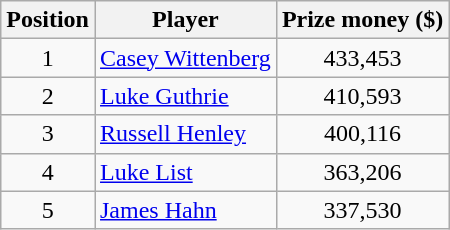<table class="wikitable">
<tr>
<th>Position</th>
<th>Player</th>
<th>Prize money ($)</th>
</tr>
<tr>
<td align=center>1</td>
<td> <a href='#'>Casey Wittenberg</a></td>
<td align=center>433,453</td>
</tr>
<tr>
<td align=center>2</td>
<td> <a href='#'>Luke Guthrie</a></td>
<td align=center>410,593</td>
</tr>
<tr>
<td align=center>3</td>
<td> <a href='#'>Russell Henley</a></td>
<td align=center>400,116</td>
</tr>
<tr>
<td align=center>4</td>
<td> <a href='#'>Luke List</a></td>
<td align=center>363,206</td>
</tr>
<tr>
<td align=center>5</td>
<td> <a href='#'>James Hahn</a></td>
<td align=center>337,530</td>
</tr>
</table>
